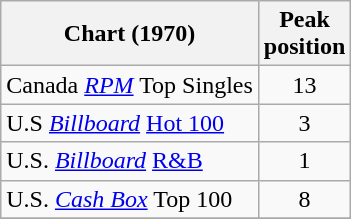<table class="wikitable sortable">
<tr>
<th>Chart (1970)</th>
<th>Peak<br>position</th>
</tr>
<tr>
<td>Canada <em><a href='#'>RPM</a></em> Top Singles</td>
<td style="text-align:center;">13</td>
</tr>
<tr>
<td>U.S <em><a href='#'>Billboard</a></em> <a href='#'>Hot 100</a></td>
<td style="text-align:center;">3</td>
</tr>
<tr>
<td>U.S. <em><a href='#'>Billboard</a></em> <a href='#'>R&B</a></td>
<td style="text-align:center;">1</td>
</tr>
<tr>
<td>U.S. <a href='#'><em>Cash Box</em></a> Top 100</td>
<td align="center">8</td>
</tr>
<tr>
</tr>
</table>
